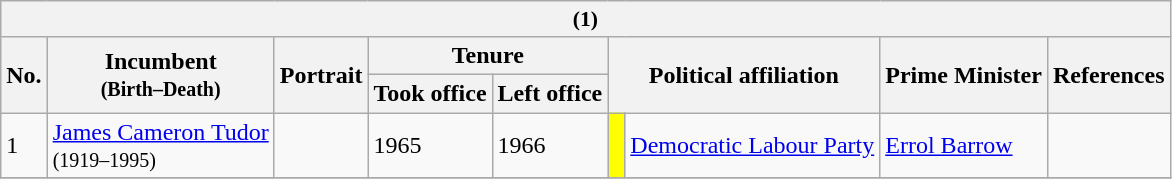<table class="wikitable">
<tr>
<th colspan="11" style="background:#f2f2f2; font-size:90%; align=center"> (1)</th>
</tr>
<tr>
<th rowspan="2">No.</th>
<th rowspan="2">Incumbent<br><small>(Birth–Death)</small></th>
<th rowspan="2">Portrait</th>
<th colspan="2">Tenure</th>
<th rowspan="2" colspan="2">Political affiliation</th>
<th rowspan="2">Prime Minister</th>
<th rowspan ="2">References</th>
</tr>
<tr>
<th>Took office</th>
<th>Left office</th>
</tr>
<tr>
<td>1</td>
<td><a href='#'>James Cameron Tudor</a><br><small>(1919–1995)</small></td>
<td></td>
<td>1965</td>
<td>1966</td>
<td bgcolor="Yellow"> </td>
<td><a href='#'>Democratic Labour Party</a></td>
<td><a href='#'>Errol Barrow</a></td>
<td></td>
</tr>
<tr>
</tr>
</table>
